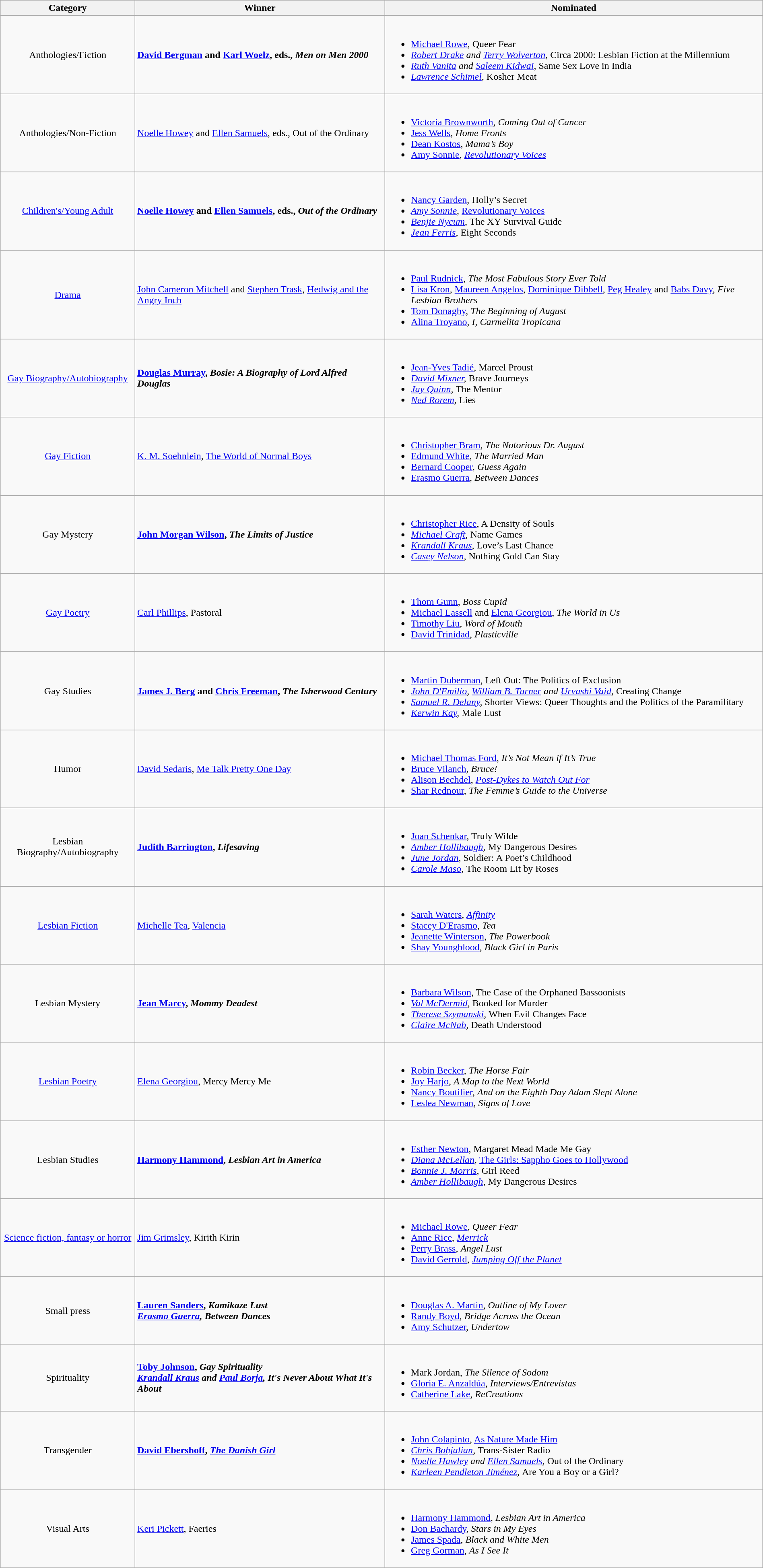<table class="wikitable" width="100%">
<tr>
<th>Category</th>
<th>Winner</th>
<th>Nominated</th>
</tr>
<tr>
<td align="center">Anthologies/Fiction</td>
<td><strong><a href='#'>David Bergman</a> and <a href='#'>Karl Woelz</a>, eds., <em>Men on Men 2000<strong><em></td>
<td><br><ul><li><a href='#'>Michael Rowe</a>, </em>Queer Fear<em></li><li><a href='#'>Robert Drake</a> and <a href='#'>Terry Wolverton</a>, </em>Circa 2000: Lesbian Fiction at the Millennium<em></li><li><a href='#'>Ruth Vanita</a> and <a href='#'>Saleem Kidwai</a>, </em>Same Sex Love in India<em></li><li><a href='#'>Lawrence Schimel</a>, </em>Kosher Meat<em></li></ul></td>
</tr>
<tr>
<td align="center">Anthologies/Non-Fiction</td>
<td></strong><a href='#'>Noelle Howey</a> and <a href='#'>Ellen Samuels</a>, eds., </em>Out of the Ordinary</em></strong></td>
<td><br><ul><li><a href='#'>Victoria Brownworth</a>, <em>Coming Out of Cancer</em></li><li><a href='#'>Jess Wells</a>, <em>Home Fronts</em></li><li><a href='#'>Dean Kostos</a>, <em>Mama’s Boy</em></li><li><a href='#'>Amy Sonnie</a>, <em><a href='#'>Revolutionary Voices</a></em></li></ul></td>
</tr>
<tr>
<td align="center"><a href='#'>Children's/Young Adult</a></td>
<td><strong><a href='#'>Noelle Howey</a> and <a href='#'>Ellen Samuels</a>, eds., <em>Out of the Ordinary<strong><em></td>
<td><br><ul><li><a href='#'>Nancy Garden</a>, </em>Holly’s Secret<em></li><li><a href='#'>Amy Sonnie</a>, </em><a href='#'>Revolutionary Voices</a><em></li><li><a href='#'>Benjie Nycum</a>, </em>The XY Survival Guide<em></li><li><a href='#'>Jean Ferris</a>, </em>Eight Seconds<em></li></ul></td>
</tr>
<tr>
<td align="center"><a href='#'>Drama</a></td>
<td></strong><a href='#'>John Cameron Mitchell</a> and <a href='#'>Stephen Trask</a>, </em><a href='#'>Hedwig and the Angry Inch</a></em></strong></td>
<td><br><ul><li><a href='#'>Paul Rudnick</a>, <em>The Most Fabulous Story Ever Told</em></li><li><a href='#'>Lisa Kron</a>, <a href='#'>Maureen Angelos</a>, <a href='#'>Dominique Dibbell</a>, <a href='#'>Peg Healey</a> and <a href='#'>Babs Davy</a>, <em>Five Lesbian Brothers</em></li><li><a href='#'>Tom Donaghy</a>, <em>The Beginning of August</em></li><li><a href='#'>Alina Troyano</a>, <em>I, Carmelita Tropicana</em></li></ul></td>
</tr>
<tr>
<td align="center"><a href='#'>Gay Biography/Autobiography</a></td>
<td><strong><a href='#'>Douglas Murray</a>, <em>Bosie: A Biography of Lord Alfred Douglas<strong><em></td>
<td><br><ul><li><a href='#'>Jean-Yves Tadié</a>, </em>Marcel Proust<em></li><li><a href='#'>David Mixner</a>, </em>Brave Journeys<em></li><li><a href='#'>Jay Quinn</a>, </em>The Mentor<em></li><li><a href='#'>Ned Rorem</a>, </em>Lies<em></li></ul></td>
</tr>
<tr>
<td align="center"><a href='#'>Gay Fiction</a></td>
<td></strong><a href='#'>K. M. Soehnlein</a>, </em><a href='#'>The World of Normal Boys</a></em></strong></td>
<td><br><ul><li><a href='#'>Christopher Bram</a>, <em>The Notorious Dr. August</em></li><li><a href='#'>Edmund White</a>, <em>The Married Man</em></li><li><a href='#'>Bernard Cooper</a>, <em>Guess Again</em></li><li><a href='#'>Erasmo Guerra</a>, <em>Between Dances</em></li></ul></td>
</tr>
<tr>
<td align="center">Gay Mystery</td>
<td><strong><a href='#'>John Morgan Wilson</a>, <em>The Limits of Justice<strong><em></td>
<td><br><ul><li><a href='#'>Christopher Rice</a>, </em>A Density of Souls<em></li><li><a href='#'>Michael Craft</a>, </em>Name Games<em></li><li><a href='#'>Krandall Kraus</a>, </em>Love’s Last Chance<em></li><li><a href='#'>Casey Nelson</a>, </em>Nothing Gold Can Stay<em></li></ul></td>
</tr>
<tr>
<td align="center"><a href='#'>Gay Poetry</a></td>
<td></strong><a href='#'>Carl Phillips</a>, </em>Pastoral</em></strong></td>
<td><br><ul><li><a href='#'>Thom Gunn</a>, <em>Boss Cupid</em></li><li><a href='#'>Michael Lassell</a> and <a href='#'>Elena Georgiou</a>, <em>The World in Us</em></li><li><a href='#'>Timothy Liu</a>, <em>Word of Mouth</em></li><li><a href='#'>David Trinidad</a>, <em>Plasticville</em></li></ul></td>
</tr>
<tr>
<td align="center">Gay Studies</td>
<td><strong><a href='#'>James J. Berg</a> and <a href='#'>Chris Freeman</a>, <em>The Isherwood Century<strong><em></td>
<td><br><ul><li><a href='#'>Martin Duberman</a>, </em>Left Out: The Politics of Exclusion<em></li><li><a href='#'>John D'Emilio</a>, <a href='#'>William B. Turner</a> and <a href='#'>Urvashi Vaid</a>, </em>Creating Change<em></li><li><a href='#'>Samuel R. Delany</a>, </em>Shorter Views: Queer Thoughts and the Politics of the Paramilitary<em></li><li><a href='#'>Kerwin Kay</a>, </em>Male Lust<em></li></ul></td>
</tr>
<tr>
<td align="center">Humor</td>
<td></strong><a href='#'>David Sedaris</a>, </em><a href='#'>Me Talk Pretty One Day</a></em></strong></td>
<td><br><ul><li><a href='#'>Michael Thomas Ford</a>, <em>It’s Not Mean if It’s True</em></li><li><a href='#'>Bruce Vilanch</a>, <em>Bruce!</em></li><li><a href='#'>Alison Bechdel</a>, <em><a href='#'>Post-Dykes to Watch Out For</a></em></li><li><a href='#'>Shar Rednour</a>, <em>The Femme’s Guide to the Universe</em></li></ul></td>
</tr>
<tr>
<td align="center">Lesbian Biography/Autobiography</td>
<td><strong><a href='#'>Judith Barrington</a>, <em>Lifesaving<strong><em></td>
<td><br><ul><li><a href='#'>Joan Schenkar</a>, </em>Truly Wilde<em></li><li><a href='#'>Amber Hollibaugh</a>, </em>My Dangerous Desires<em></li><li><a href='#'>June Jordan</a>, </em>Soldier: A Poet’s Childhood<em></li><li><a href='#'>Carole Maso</a>, </em>The Room Lit by Roses<em></li></ul></td>
</tr>
<tr>
<td align="center"><a href='#'>Lesbian Fiction</a></td>
<td></strong><a href='#'>Michelle Tea</a>, </em><a href='#'>Valencia</a></em></strong></td>
<td><br><ul><li><a href='#'>Sarah Waters</a>, <em><a href='#'>Affinity</a></em></li><li><a href='#'>Stacey D'Erasmo</a>, <em>Tea</em></li><li><a href='#'>Jeanette Winterson</a>, <em>The Powerbook</em></li><li><a href='#'>Shay Youngblood</a>, <em>Black Girl in Paris</em></li></ul></td>
</tr>
<tr>
<td align="center">Lesbian Mystery</td>
<td><strong><a href='#'>Jean Marcy</a>, <em>Mommy Deadest<strong><em></td>
<td><br><ul><li><a href='#'>Barbara Wilson</a>, </em>The Case of the Orphaned Bassoonists<em></li><li><a href='#'>Val McDermid</a>, </em>Booked for Murder<em></li><li><a href='#'>Therese Szymanski</a>, </em>When Evil Changes Face<em></li><li><a href='#'>Claire McNab</a>, </em>Death Understood<em></li></ul></td>
</tr>
<tr>
<td align="center"><a href='#'>Lesbian Poetry</a></td>
<td></strong><a href='#'>Elena Georgiou</a>, </em>Mercy Mercy Me</em></strong></td>
<td><br><ul><li><a href='#'>Robin Becker</a>, <em>The Horse Fair</em></li><li><a href='#'>Joy Harjo</a>, <em>A Map to the Next World</em></li><li><a href='#'>Nancy Boutilier</a>, <em>And on the Eighth Day Adam Slept Alone</em></li><li><a href='#'>Leslea Newman</a>, <em>Signs of Love</em></li></ul></td>
</tr>
<tr>
<td align="center">Lesbian Studies</td>
<td><strong><a href='#'>Harmony Hammond</a>, <em>Lesbian Art in America<strong><em></td>
<td><br><ul><li><a href='#'>Esther Newton</a>, </em>Margaret Mead Made Me Gay<em></li><li><a href='#'>Diana McLellan</a>, </em><a href='#'>The Girls: Sappho Goes to Hollywood</a><em></li><li><a href='#'>Bonnie J. Morris</a>, </em>Girl Reed<em></li><li><a href='#'>Amber Hollibaugh</a>, </em>My Dangerous Desires<em></li></ul></td>
</tr>
<tr>
<td align="center"><a href='#'>Science fiction, fantasy or horror</a></td>
<td></strong><a href='#'>Jim Grimsley</a>, </em>Kirith Kirin</em></strong></td>
<td><br><ul><li><a href='#'>Michael Rowe</a>, <em>Queer Fear</em></li><li><a href='#'>Anne Rice</a>, <em><a href='#'>Merrick</a></em></li><li><a href='#'>Perry Brass</a>, <em>Angel Lust</em></li><li><a href='#'>David Gerrold</a>, <em><a href='#'>Jumping Off the Planet</a></em></li></ul></td>
</tr>
<tr>
<td align="center">Small press</td>
<td><strong><a href='#'>Lauren Sanders</a>, <em>Kamikaze Lust<strong><em><br> </strong><a href='#'>Erasmo Guerra</a>, </em>Between Dances</em></strong></td>
<td><br><ul><li><a href='#'>Douglas A. Martin</a>, <em>Outline of My Lover</em></li><li><a href='#'>Randy Boyd</a>, <em>Bridge Across the Ocean</em></li><li><a href='#'>Amy Schutzer</a>, <em>Undertow</em></li></ul></td>
</tr>
<tr>
<td align="center">Spirituality</td>
<td><strong><a href='#'>Toby Johnson</a>, <em>Gay Spirituality<strong><em><br> </strong><a href='#'>Krandall Kraus</a> and <a href='#'>Paul Borja</a>, </em>It's Never About What It's About</em></strong></td>
<td><br><ul><li>Mark Jordan, <em>The Silence of Sodom</em></li><li><a href='#'>Gloria E. Anzaldúa</a>, <em>Interviews/Entrevistas</em></li><li><a href='#'>Catherine Lake</a>, <em>ReCreations</em></li></ul></td>
</tr>
<tr>
<td align="center">Transgender</td>
<td><strong><a href='#'>David Ebershoff</a>, <em><a href='#'>The Danish Girl</a><strong><em></td>
<td><br><ul><li><a href='#'>John Colapinto</a>, </em><a href='#'>As Nature Made Him</a><em></li><li><a href='#'>Chris Bohjalian</a>, </em>Trans-Sister Radio<em></li><li><a href='#'>Noelle Hawley</a> and <a href='#'>Ellen Samuels</a>, </em>Out of the Ordinary<em></li><li><a href='#'>Karleen Pendleton Jiménez</a>, </em>Are You a Boy or a Girl?<em></li></ul></td>
</tr>
<tr>
<td align="center">Visual Arts</td>
<td></strong><a href='#'>Keri Pickett</a>, </em>Faeries</em></strong></td>
<td><br><ul><li><a href='#'>Harmony Hammond</a>, <em>Lesbian Art in America</em></li><li><a href='#'>Don Bachardy</a>, <em>Stars in My Eyes</em></li><li><a href='#'>James Spada</a>, <em>Black and White Men</em></li><li><a href='#'>Greg Gorman</a>, <em>As I See It</em></li></ul></td>
</tr>
</table>
